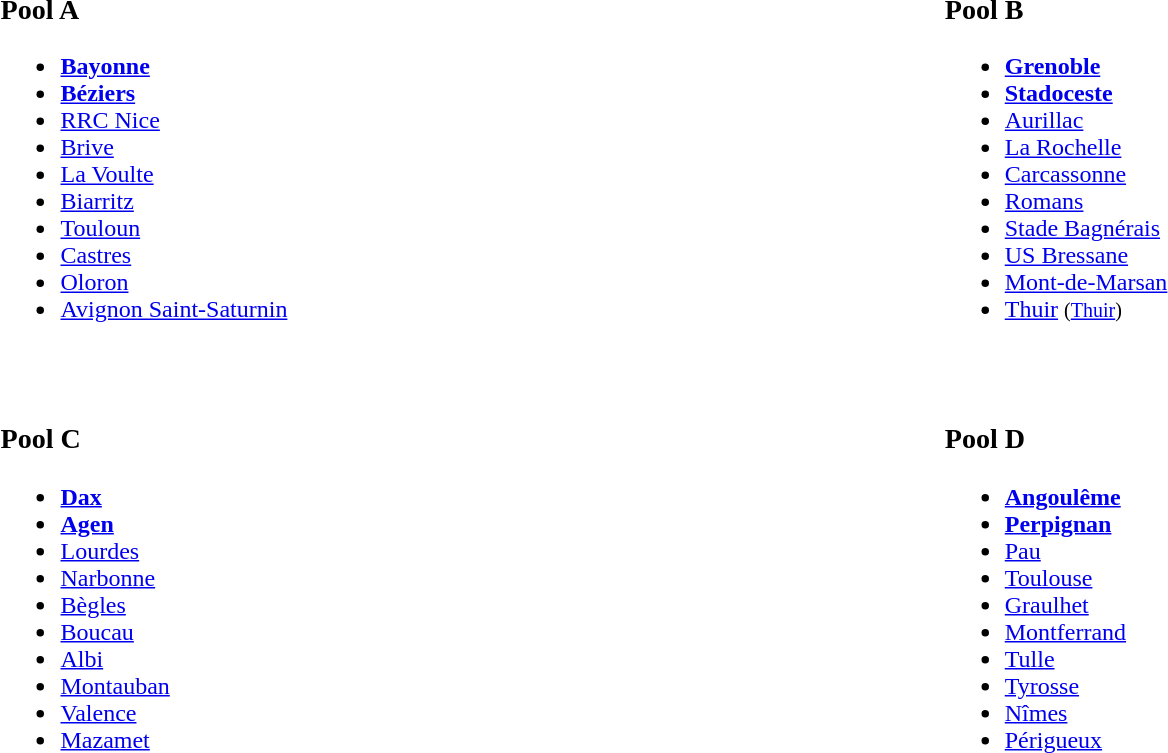<table width="100%" align="center" border="0" cellpadding="4" cellspacing="5">
<tr valign="top" align="left">
<td width="50%"><br><h3>Pool A</h3><ul><li><strong><a href='#'>Bayonne</a></strong></li><li><strong><a href='#'>Béziers</a></strong></li><li><a href='#'>RRC Nice</a></li><li><a href='#'>Brive</a></li><li><a href='#'>La Voulte</a></li><li><a href='#'>Biarritz</a></li><li><a href='#'>Touloun</a></li><li><a href='#'>Castres</a></li><li><a href='#'>Oloron</a></li><li><a href='#'>Avignon Saint-Saturnin</a></li></ul></td>
<td width="50%"><br><h3>Pool B</h3><ul><li><strong><a href='#'>Grenoble</a></strong></li><li><strong><a href='#'>Stadoceste</a></strong></li><li><a href='#'>Aurillac</a></li><li><a href='#'>La Rochelle</a></li><li><a href='#'>Carcassonne</a></li><li><a href='#'>Romans</a></li><li><a href='#'>Stade Bagnérais</a></li><li><a href='#'>US Bressane</a></li><li><a href='#'>Mont-de-Marsan</a></li><li><a href='#'>Thuir</a> <small>(<a href='#'>Thuir</a>)</small></li></ul></td>
</tr>
<tr valign="top" align="left">
<td width="50%"><br><h3>Pool C</h3><ul><li><strong><a href='#'>Dax</a></strong></li><li><strong><a href='#'>Agen</a></strong></li><li><a href='#'>Lourdes</a></li><li><a href='#'>Narbonne</a></li><li><a href='#'>Bègles</a></li><li><a href='#'>Boucau</a></li><li><a href='#'>Albi</a></li><li><a href='#'>Montauban</a></li><li><a href='#'>Valence</a></li><li><a href='#'>Mazamet</a></li></ul></td>
<td width="50%"><br><h3>Pool D</h3><ul><li><strong><a href='#'>Angoulême</a></strong></li><li><strong><a href='#'>Perpignan</a></strong></li><li><a href='#'>Pau</a></li><li><a href='#'>Toulouse</a></li><li><a href='#'>Graulhet</a></li><li><a href='#'>Montferrand</a></li><li><a href='#'>Tulle</a></li><li><a href='#'>Tyrosse</a></li><li><a href='#'>Nîmes</a></li><li><a href='#'>Périgueux</a></li></ul></td>
</tr>
</table>
